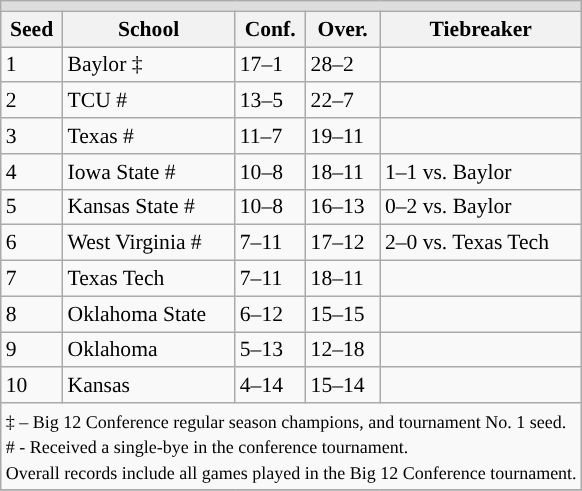<table class="wikitable" style="white-space:nowrap; font-size:90%;">
<tr>
<td colspan="10" style="text-align:center; background:#DDDDDD; font:#000000"><strong></strong></td>
</tr>
<tr bgcolor="#efefef">
<th>Seed</th>
<th>School</th>
<th>Conf.</th>
<th>Over.</th>
<th>Tiebreaker</th>
</tr>
<tr>
<td>1</td>
<td>Baylor ‡</td>
<td>17–1</td>
<td>28–2</td>
<td></td>
</tr>
<tr>
<td>2</td>
<td>TCU #</td>
<td>13–5</td>
<td>22–7</td>
<td></td>
</tr>
<tr>
<td>3</td>
<td>Texas #</td>
<td>11–7</td>
<td>19–11</td>
<td></td>
</tr>
<tr>
<td>4</td>
<td>Iowa State #</td>
<td>10–8</td>
<td>18–11</td>
<td>1–1 vs. Baylor</td>
</tr>
<tr>
<td>5</td>
<td>Kansas State #</td>
<td>10–8</td>
<td>16–13</td>
<td>0–2 vs. Baylor</td>
</tr>
<tr>
<td>6</td>
<td>West Virginia #</td>
<td>7–11</td>
<td>17–12</td>
<td>2–0 vs. Texas Tech</td>
</tr>
<tr>
<td>7</td>
<td>Texas Tech</td>
<td>7–11</td>
<td>18–11</td>
<td></td>
</tr>
<tr>
<td>8</td>
<td>Oklahoma State</td>
<td>6–12</td>
<td>15–15</td>
<td></td>
</tr>
<tr>
<td>9</td>
<td>Oklahoma</td>
<td>5–13</td>
<td>12–18</td>
<td></td>
</tr>
<tr>
<td>10</td>
<td>Kansas</td>
<td>4–14</td>
<td>15–14</td>
<td></td>
</tr>
<tr>
<td colspan="10" style="text-align:left;"><small>‡ – Big 12 Conference regular season champions, and tournament No. 1 seed.<br># - Received a single-bye in the conference tournament.<br>Overall records include all games played in the Big 12 Conference tournament.</small></td>
</tr>
<tr>
</tr>
</table>
